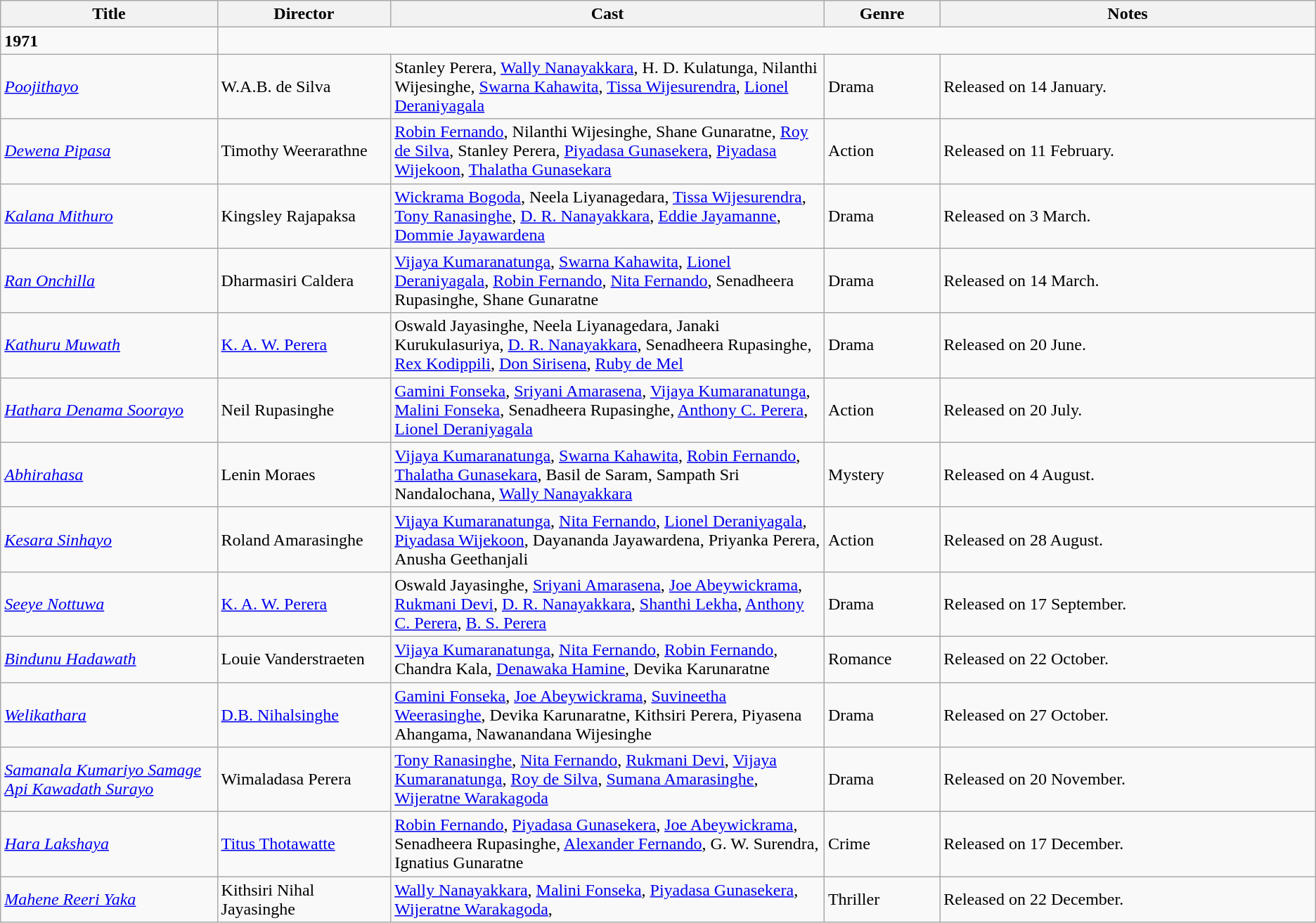<table class="wikitable">
<tr>
<th width=15%>Title</th>
<th width=12%>Director</th>
<th width=30%>Cast</th>
<th width=8%>Genre</th>
<th width=26%>Notes</th>
</tr>
<tr>
<td><strong>1971</strong></td>
</tr>
<tr>
<td><em><a href='#'>Poojithayo</a></em></td>
<td>W.A.B. de Silva</td>
<td>Stanley Perera, <a href='#'>Wally Nanayakkara</a>, H. D. Kulatunga, Nilanthi Wijesinghe, <a href='#'>Swarna Kahawita</a>, <a href='#'>Tissa Wijesurendra</a>, <a href='#'>Lionel Deraniyagala</a></td>
<td>Drama</td>
<td>Released on 14 January.</td>
</tr>
<tr>
<td><em><a href='#'>Dewena Pipasa</a></em></td>
<td>Timothy Weerarathne</td>
<td><a href='#'>Robin Fernando</a>, Nilanthi Wijesinghe, Shane Gunaratne, <a href='#'>Roy de Silva</a>, Stanley Perera, <a href='#'>Piyadasa Gunasekera</a>, <a href='#'>Piyadasa Wijekoon</a>, <a href='#'>Thalatha Gunasekara</a></td>
<td>Action</td>
<td>Released on 11 February.</td>
</tr>
<tr>
<td><em><a href='#'>Kalana Mithuro</a></em></td>
<td>Kingsley Rajapaksa</td>
<td><a href='#'>Wickrama Bogoda</a>, Neela Liyanagedara, <a href='#'>Tissa Wijesurendra</a>, <a href='#'>Tony Ranasinghe</a>, <a href='#'>D. R. Nanayakkara</a>, <a href='#'>Eddie Jayamanne</a>, <a href='#'>Dommie Jayawardena</a></td>
<td>Drama</td>
<td>Released on 3 March.</td>
</tr>
<tr>
<td><em><a href='#'>Ran Onchilla</a></em></td>
<td>Dharmasiri Caldera</td>
<td><a href='#'>Vijaya Kumaranatunga</a>, <a href='#'>Swarna Kahawita</a>, <a href='#'>Lionel Deraniyagala</a>, <a href='#'>Robin Fernando</a>, <a href='#'>Nita Fernando</a>, Senadheera Rupasinghe, Shane Gunaratne</td>
<td>Drama</td>
<td>Released on 14 March.</td>
</tr>
<tr>
<td><em><a href='#'>Kathuru Muwath</a></em></td>
<td><a href='#'>K. A. W. Perera</a></td>
<td>Oswald Jayasinghe, Neela Liyanagedara, Janaki Kurukulasuriya, <a href='#'>D. R. Nanayakkara</a>, Senadheera Rupasinghe, <a href='#'>Rex Kodippili</a>, <a href='#'>Don Sirisena</a>, <a href='#'>Ruby de Mel</a></td>
<td>Drama</td>
<td>Released on 20 June.</td>
</tr>
<tr>
<td><em><a href='#'>Hathara Denama Soorayo</a></em></td>
<td>Neil Rupasinghe</td>
<td><a href='#'>Gamini Fonseka</a>, <a href='#'>Sriyani Amarasena</a>, <a href='#'>Vijaya Kumaranatunga</a>, <a href='#'>Malini Fonseka</a>, Senadheera Rupasinghe, <a href='#'>Anthony C. Perera</a>, <a href='#'>Lionel Deraniyagala</a></td>
<td>Action</td>
<td>Released on 20 July.</td>
</tr>
<tr>
<td><em><a href='#'>Abhirahasa</a></em></td>
<td>Lenin Moraes</td>
<td><a href='#'>Vijaya Kumaranatunga</a>, <a href='#'>Swarna Kahawita</a>, <a href='#'>Robin Fernando</a>, <a href='#'>Thalatha Gunasekara</a>, Basil de Saram, Sampath Sri Nandalochana, <a href='#'>Wally Nanayakkara</a></td>
<td>Mystery</td>
<td>Released on 4 August.</td>
</tr>
<tr>
<td><em><a href='#'>Kesara Sinhayo</a></em></td>
<td>Roland Amarasinghe</td>
<td><a href='#'>Vijaya Kumaranatunga</a>, <a href='#'>Nita Fernando</a>, <a href='#'>Lionel Deraniyagala</a>, <a href='#'>Piyadasa Wijekoon</a>, Dayananda Jayawardena, Priyanka Perera, Anusha Geethanjali</td>
<td>Action</td>
<td>Released on 28 August.</td>
</tr>
<tr>
<td><em><a href='#'>Seeye Nottuwa</a></em></td>
<td><a href='#'>K. A. W. Perera</a></td>
<td>Oswald Jayasinghe, <a href='#'>Sriyani Amarasena</a>, <a href='#'>Joe Abeywickrama</a>, <a href='#'>Rukmani Devi</a>, <a href='#'>D. R. Nanayakkara</a>, <a href='#'>Shanthi Lekha</a>, <a href='#'>Anthony C. Perera</a>, <a href='#'>B. S. Perera</a></td>
<td>Drama</td>
<td>Released on 17 September.</td>
</tr>
<tr>
<td><em><a href='#'>Bindunu Hadawath</a></em></td>
<td>Louie Vanderstraeten</td>
<td><a href='#'>Vijaya Kumaranatunga</a>, <a href='#'>Nita Fernando</a>, <a href='#'>Robin Fernando</a>, Chandra Kala, <a href='#'>Denawaka Hamine</a>, Devika Karunaratne</td>
<td>Romance</td>
<td>Released on 22 October.</td>
</tr>
<tr>
<td><em><a href='#'>Welikathara</a></em></td>
<td><a href='#'>D.B. Nihalsinghe</a></td>
<td><a href='#'>Gamini Fonseka</a>, <a href='#'>Joe Abeywickrama</a>, <a href='#'>Suvineetha Weerasinghe</a>, Devika Karunaratne, Kithsiri Perera, Piyasena Ahangama, Nawanandana Wijesinghe</td>
<td>Drama</td>
<td>Released on 27 October.</td>
</tr>
<tr>
<td><em><a href='#'>Samanala Kumariyo Samage Api Kawadath Surayo</a></em></td>
<td>Wimaladasa Perera</td>
<td><a href='#'>Tony Ranasinghe</a>, <a href='#'>Nita Fernando</a>, <a href='#'>Rukmani Devi</a>, <a href='#'>Vijaya Kumaranatunga</a>, <a href='#'>Roy de Silva</a>, <a href='#'>Sumana Amarasinghe</a>, <a href='#'>Wijeratne Warakagoda</a></td>
<td>Drama</td>
<td>Released on 20 November.</td>
</tr>
<tr>
<td><em><a href='#'>Hara Lakshaya</a></em></td>
<td><a href='#'>Titus Thotawatte</a></td>
<td><a href='#'>Robin Fernando</a>, <a href='#'>Piyadasa Gunasekera</a>, <a href='#'>Joe Abeywickrama</a>, Senadheera Rupasinghe, <a href='#'>Alexander Fernando</a>, G. W. Surendra, Ignatius Gunaratne</td>
<td>Crime</td>
<td>Released on 17 December.</td>
</tr>
<tr>
<td><em><a href='#'>Mahene Reeri Yaka</a></em></td>
<td>Kithsiri Nihal Jayasinghe</td>
<td><a href='#'>Wally Nanayakkara</a>, <a href='#'>Malini Fonseka</a>, <a href='#'>Piyadasa Gunasekera</a>, <a href='#'>Wijeratne Warakagoda</a>,</td>
<td>Thriller</td>
<td>Released on 22 December.</td>
</tr>
</table>
